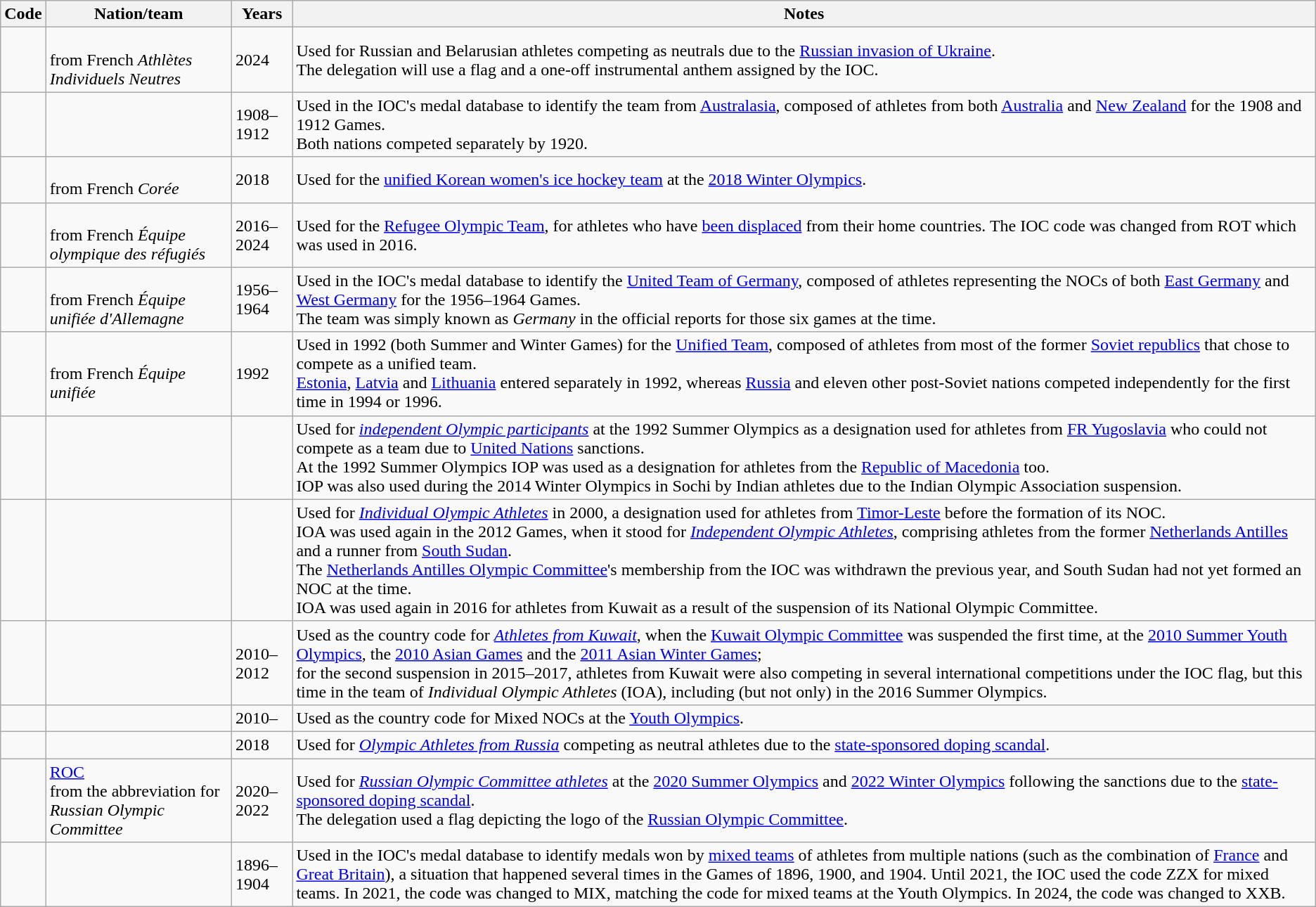<table class="wikitable sortable">
<tr>
<th>Code</th>
<th>Nation/team</th>
<th>Years</th>
<th>Notes</th>
</tr>
<tr>
<td style="text-align:center;"></td>
<td><br>from French <em>Athlètes Individuels Neutres</em></td>
<td>2024</td>
<td>Used for Russian and Belarusian athletes competing as neutrals due to the <a href='#'>Russian invasion of Ukraine</a>.<br>The delegation will use a flag and a one-off instrumental anthem assigned by the IOC.</td>
</tr>
<tr>
<td style="text-align:center;"></td>
<td></td>
<td>1908–1912</td>
<td>Used in the IOC's medal database to identify the team from <a href='#'>Australasia</a>, composed of athletes from both <a href='#'>Australia</a> and <a href='#'>New Zealand</a> for the 1908 and 1912 Games.<br>Both nations competed separately by 1920.</td>
</tr>
<tr>
<td style="text-align:center;"></td>
<td><br>from French <em>Corée</em></td>
<td>2018</td>
<td>Used for the <a href='#'>unified Korean women's ice hockey team</a> at the <a href='#'>2018 Winter Olympics</a>.</td>
</tr>
<tr>
<td style="text-align:center;"></td>
<td><br>from French <em>Équipe olympique des réfugiés</em></td>
<td>2016–2024</td>
<td>Used for the <a href='#'>Refugee Olympic Team</a>, for athletes who have <a href='#'>been displaced</a> from their home countries. The IOC code was changed from ROT which was used in 2016.</td>
</tr>
<tr>
<td style="text-align:center;"></td>
<td><br>from French <em>Équipe unifiée d'Allemagne</em></td>
<td>1956–1964</td>
<td>Used in the IOC's medal database to identify the <a href='#'>United Team of Germany</a>, composed of athletes representing the NOCs of both <a href='#'>East Germany</a> and <a href='#'>West Germany</a> for the 1956–1964 Games.<br>The team was simply known as <em>Germany</em> in the official reports for those six games at the time.</td>
</tr>
<tr>
<td style="text-align:center;"></td>
<td><br>from French <em>Équipe unifiée</em></td>
<td>1992</td>
<td>Used in 1992 (both Summer and Winter Games) for the <a href='#'>Unified Team</a>, composed of athletes from most of the former <a href='#'>Soviet republics</a> that chose to compete as a unified team.<br><a href='#'>Estonia</a>, <a href='#'>Latvia</a> and <a href='#'>Lithuania</a> entered separately in 1992, whereas <a href='#'>Russia</a> and eleven other post-Soviet nations competed independently for the first time in 1994 or 1996.</td>
</tr>
<tr>
<td style="text-align:center;"></td>
<td></td>
<td></td>
<td>Used for <em><a href='#'>independent Olympic participants</a></em> at the 1992 Summer Olympics as a designation used for athletes from <a href='#'>FR Yugoslavia</a> who could not compete as a team due to <a href='#'>United Nations</a> sanctions.<br>At the 1992 Summer Olympics IOP was used as a designation for athletes from the <a href='#'>Republic of Macedonia</a> too.<br>IOP was also used during the 2014 Winter Olympics in Sochi by Indian athletes due to the Indian Olympic Association suspension.</td>
</tr>
<tr>
<td style="text-align:center;"></td>
<td></td>
<td></td>
<td>Used for <em><a href='#'>Individual Olympic Athletes</a></em> in 2000, a designation used for athletes from <a href='#'>Timor-Leste</a> before the formation of its NOC.<br>IOA was used again in the 2012 Games, when it stood for <em><a href='#'>Independent Olympic Athletes</a></em>, comprising athletes from the former <a href='#'>Netherlands Antilles</a> and a runner from <a href='#'>South Sudan</a>.<br>The <a href='#'>Netherlands Antilles Olympic Committee</a>'s membership from the IOC was withdrawn the previous year, and South Sudan had not yet formed an NOC at the time.<br>IOA was used again in 2016 for athletes from Kuwait as a result of the suspension of its National Olympic Committee.</td>
</tr>
<tr>
<td style="text-align:center;"></td>
<td></td>
<td>2010–2012</td>
<td>Used as the country code for <em><a href='#'>Athletes from Kuwait</a></em>, when the <a href='#'>Kuwait Olympic Committee</a> was suspended the first time, at the <a href='#'>2010 Summer Youth Olympics</a>, the <a href='#'>2010 Asian Games</a> and the <a href='#'>2011 Asian Winter Games</a>;<br>for the second suspension in 2015–2017, athletes from Kuwait were also competing in several international competitions under the IOC flag, but this time in the team of <em>Individual Olympic Athletes</em> (IOA), including (but not only) in the 2016 Summer Olympics.</td>
</tr>
<tr>
<td style="text-align:center;"></td>
<td></td>
<td>2010–</td>
<td>Used as the country code for Mixed NOCs at the <a href='#'>Youth Olympics</a>.</td>
</tr>
<tr>
<td style="text-align:center;"></td>
<td></td>
<td>2018</td>
<td>Used for <em><a href='#'>Olympic Athletes from Russia</a></em> competing as neutral athletes due to the <a href='#'>state-sponsored doping scandal</a>.</td>
</tr>
<tr>
<td style="text-align:center;"></td>
<td> <a href='#'>ROC</a><br>from the abbreviation for <em>Russian Olympic Committee</em></td>
<td>2020–2022</td>
<td>Used for <em><a href='#'>Russian Olympic Committee athletes</a></em> at the <a href='#'>2020 Summer Olympics</a> and <a href='#'>2022 Winter Olympics</a> following the sanctions due to the <a href='#'>state-sponsored doping scandal</a>.<br>The delegation used a flag depicting the logo of the <a href='#'>Russian Olympic Committee</a>.</td>
</tr>
<tr>
<td style="text-align:center;"></td>
<td></td>
<td>1896–1904</td>
<td>Used in the IOC's medal database to identify medals won by <a href='#'>mixed teams</a> of athletes from multiple nations (such as the combination of <a href='#'>France</a> and <a href='#'>Great Britain</a>), a situation that happened several times in the Games of 1896, 1900, and 1904. Until 2021, the IOC used the code ZZX for mixed teams. In 2021, the code was changed to MIX, matching the code for mixed teams at the Youth Olympics. In 2024, the code was changed to XXB.</td>
</tr>
</table>
